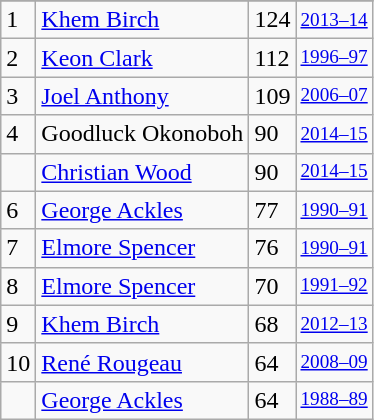<table class="wikitable">
<tr>
</tr>
<tr>
<td>1</td>
<td><a href='#'>Khem Birch</a></td>
<td>124</td>
<td style="font-size:80%;"><a href='#'>2013–14</a></td>
</tr>
<tr>
<td>2</td>
<td><a href='#'>Keon Clark</a></td>
<td>112</td>
<td style="font-size:80%;"><a href='#'>1996–97</a></td>
</tr>
<tr>
<td>3</td>
<td><a href='#'>Joel Anthony</a></td>
<td>109</td>
<td style="font-size:80%;"><a href='#'>2006–07</a></td>
</tr>
<tr>
<td>4</td>
<td>Goodluck Okonoboh</td>
<td>90</td>
<td style="font-size:80%;"><a href='#'>2014–15</a></td>
</tr>
<tr>
<td></td>
<td><a href='#'>Christian Wood</a></td>
<td>90</td>
<td style="font-size:80%;"><a href='#'>2014–15</a></td>
</tr>
<tr>
<td>6</td>
<td><a href='#'>George Ackles</a></td>
<td>77</td>
<td style="font-size:80%;"><a href='#'>1990–91</a></td>
</tr>
<tr>
<td>7</td>
<td><a href='#'>Elmore Spencer</a></td>
<td>76</td>
<td style="font-size:80%;"><a href='#'>1990–91</a></td>
</tr>
<tr>
<td>8</td>
<td><a href='#'>Elmore Spencer</a></td>
<td>70</td>
<td style="font-size:80%;"><a href='#'>1991–92</a></td>
</tr>
<tr>
<td>9</td>
<td><a href='#'>Khem Birch</a></td>
<td>68</td>
<td style="font-size:80%;"><a href='#'>2012–13</a></td>
</tr>
<tr>
<td>10</td>
<td><a href='#'>René Rougeau</a></td>
<td>64</td>
<td style="font-size:80%;"><a href='#'>2008–09</a></td>
</tr>
<tr>
<td></td>
<td><a href='#'>George Ackles</a></td>
<td>64</td>
<td style="font-size:80%;"><a href='#'>1988–89</a></td>
</tr>
</table>
